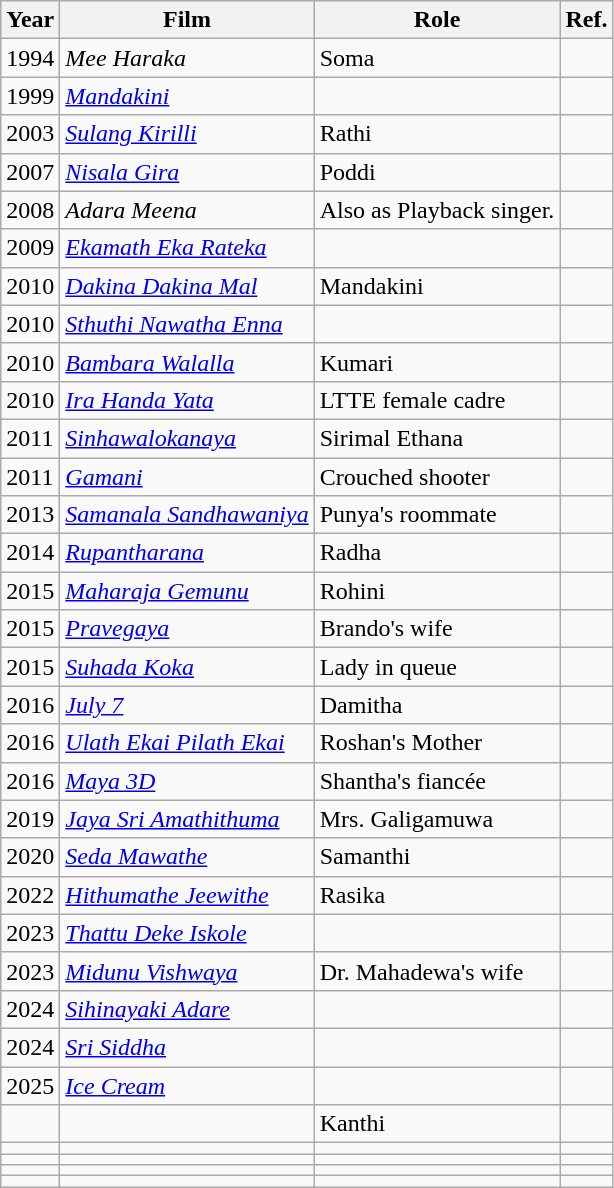<table class="wikitable">
<tr>
<th>Year</th>
<th>Film</th>
<th>Role</th>
<th>Ref.</th>
</tr>
<tr>
<td>1994</td>
<td><em>Mee Haraka</em></td>
<td>Soma</td>
<td></td>
</tr>
<tr>
<td>1999</td>
<td><em><a href='#'>Mandakini</a></em></td>
<td></td>
<td></td>
</tr>
<tr>
<td>2003</td>
<td><em><a href='#'>Sulang Kirilli</a></em></td>
<td>Rathi</td>
<td></td>
</tr>
<tr>
<td>2007</td>
<td><em><a href='#'>Nisala Gira</a></em></td>
<td>Poddi</td>
<td></td>
</tr>
<tr>
<td>2008</td>
<td><em>Adara Meena</em></td>
<td>Also as Playback singer.</td>
<td></td>
</tr>
<tr>
<td>2009</td>
<td><em><a href='#'>Ekamath Eka Rateka</a></em></td>
<td></td>
<td></td>
</tr>
<tr>
<td>2010</td>
<td><em><a href='#'>Dakina Dakina Mal</a></em></td>
<td>Mandakini</td>
<td></td>
</tr>
<tr>
<td>2010</td>
<td><em><a href='#'>Sthuthi Nawatha Enna</a></em></td>
<td></td>
<td></td>
</tr>
<tr>
<td>2010</td>
<td><em><a href='#'>Bambara Walalla</a></em></td>
<td>Kumari</td>
<td></td>
</tr>
<tr>
<td>2010</td>
<td><em><a href='#'>Ira Handa Yata</a></em></td>
<td>LTTE female cadre</td>
<td></td>
</tr>
<tr>
<td>2011</td>
<td><em><a href='#'>Sinhawalokanaya</a></em></td>
<td>Sirimal Ethana</td>
<td></td>
</tr>
<tr>
<td>2011</td>
<td><em><a href='#'>Gamani</a></em></td>
<td>Crouched shooter</td>
<td></td>
</tr>
<tr>
<td>2013</td>
<td><em><a href='#'>Samanala Sandhawaniya</a></em></td>
<td>Punya's roommate</td>
<td></td>
</tr>
<tr>
<td>2014</td>
<td><em><a href='#'>Rupantharana</a></em></td>
<td>Radha</td>
<td></td>
</tr>
<tr>
<td>2015</td>
<td><em><a href='#'>Maharaja Gemunu</a></em></td>
<td>Rohini</td>
<td></td>
</tr>
<tr>
<td>2015</td>
<td><em><a href='#'>Pravegaya</a></em></td>
<td>Brando's wife</td>
<td></td>
</tr>
<tr>
<td>2015</td>
<td><em><a href='#'>Suhada Koka</a></em></td>
<td>Lady in queue</td>
<td></td>
</tr>
<tr>
<td>2016</td>
<td><em><a href='#'>July 7</a></em></td>
<td>Damitha</td>
<td></td>
</tr>
<tr>
<td>2016</td>
<td><em><a href='#'>Ulath Ekai Pilath Ekai</a></em></td>
<td>Roshan's Mother</td>
<td></td>
</tr>
<tr>
<td>2016</td>
<td><em><a href='#'>Maya 3D</a></em></td>
<td>Shantha's fiancée</td>
<td></td>
</tr>
<tr>
<td>2019</td>
<td><em><a href='#'>Jaya Sri Amathithuma</a></em></td>
<td>Mrs. Galigamuwa</td>
<td></td>
</tr>
<tr>
<td>2020</td>
<td><em><a href='#'>Seda Mawathe</a></em></td>
<td>Samanthi</td>
<td></td>
</tr>
<tr>
<td>2022</td>
<td><em><a href='#'>Hithumathe Jeewithe</a></em></td>
<td>Rasika</td>
<td></td>
</tr>
<tr>
<td>2023</td>
<td><em><a href='#'>Thattu Deke Iskole</a></em></td>
<td></td>
<td></td>
</tr>
<tr>
<td>2023</td>
<td><em><a href='#'>Midunu Vishwaya</a></em></td>
<td>Dr. Mahadewa's wife</td>
<td></td>
</tr>
<tr>
<td>2024</td>
<td><em><a href='#'>Sihinayaki Adare</a></em></td>
<td></td>
<td></td>
</tr>
<tr>
<td>2024</td>
<td><em><a href='#'>Sri Siddha</a></em></td>
<td></td>
<td></td>
</tr>
<tr>
<td>2025</td>
<td><em><a href='#'>Ice Cream</a></em></td>
<td></td>
<td></td>
</tr>
<tr>
<td></td>
<td></td>
<td>Kanthi</td>
<td></td>
</tr>
<tr>
<td></td>
<td></td>
<td></td>
<td></td>
</tr>
<tr>
<td></td>
<td></td>
<td></td>
<td></td>
</tr>
<tr>
<td></td>
<td></td>
<td></td>
<td></td>
</tr>
<tr>
<td></td>
<td></td>
<td></td>
<td></td>
</tr>
</table>
